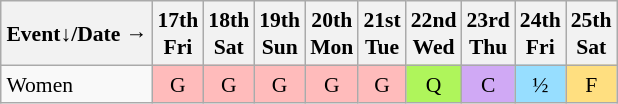<table class="wikitable" style="margin:0.5em auto; font-size:90%; line-height:1.25em; text-align:center;">
<tr>
<th>Event↓/Date →</th>
<th>17th<br>Fri</th>
<th>18th<br>Sat</th>
<th>19th<br>Sun</th>
<th>20th<br>Mon</th>
<th>21st<br>Tue</th>
<th>22nd<br>Wed</th>
<th>23rd<br>Thu</th>
<th>24th<br>Fri</th>
<th>25th<br>Sat</th>
</tr>
<tr>
<td style="text-align:left;">Women</td>
<td bgcolor="#FFBBBB">G</td>
<td bgcolor="#FFBBBB">G</td>
<td bgcolor="#FFBBBB">G</td>
<td bgcolor="#FFBBBB">G</td>
<td bgcolor="#FFBBBB">G</td>
<td bgcolor="#AFF55B">Q</td>
<td bgcolor="#D0A9F5">C</td>
<td bgcolor="#97DEFF">½</td>
<td bgcolor="#FFDF80">F</td>
</tr>
</table>
